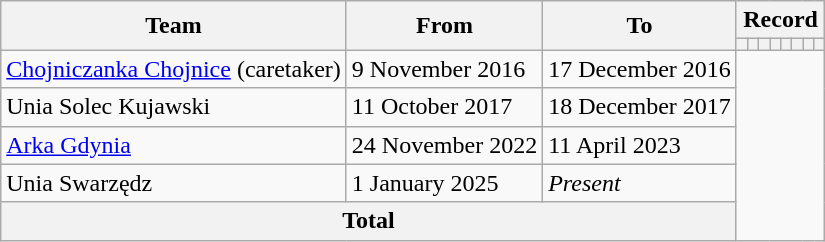<table class="wikitable" style="text-align: center;">
<tr>
<th rowspan="2">Team</th>
<th rowspan="2">From</th>
<th rowspan="2">To</th>
<th colspan="8">Record</th>
</tr>
<tr>
<th></th>
<th></th>
<th></th>
<th></th>
<th></th>
<th></th>
<th></th>
<th></th>
</tr>
<tr>
<td align=left><a href='#'>Chojniczanka Chojnice</a> (caretaker)</td>
<td align=left>9 November 2016</td>
<td align=left>17 December 2016<br></td>
</tr>
<tr>
<td align=left>Unia Solec Kujawski</td>
<td align=left>11 October 2017</td>
<td align=left>18 December 2017<br></td>
</tr>
<tr>
<td align=left><a href='#'>Arka Gdynia</a></td>
<td align=left>24 November 2022</td>
<td align=left>11 April 2023<br></td>
</tr>
<tr>
<td align=left>Unia Swarzędz</td>
<td align=left>1 January 2025</td>
<td align=left><em>Present</em><br></td>
</tr>
<tr>
<th colspan="3">Total<br></th>
</tr>
</table>
